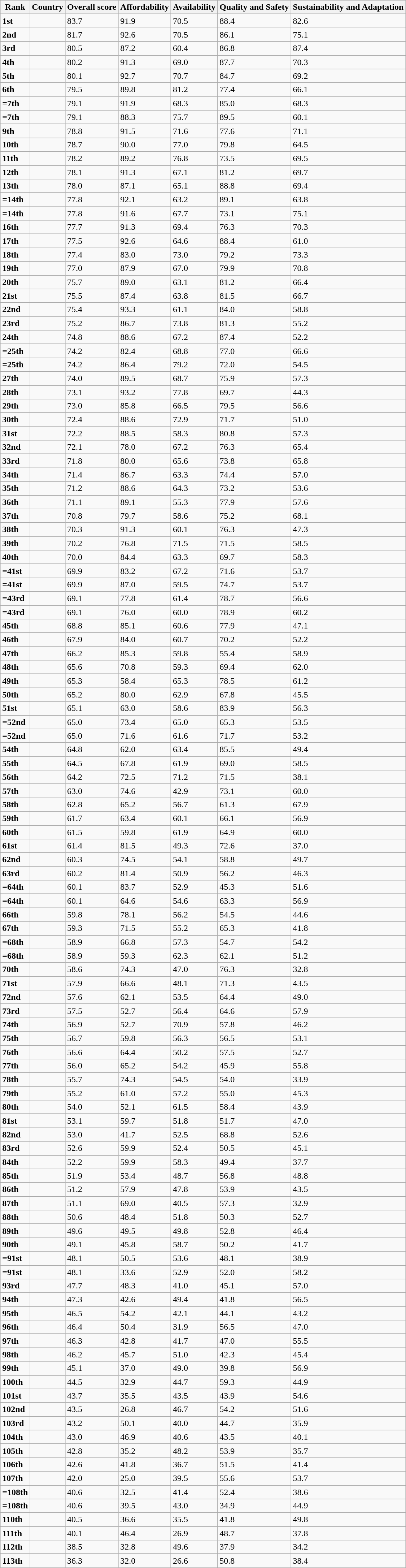<table class="wikitable sortable">
<tr>
<th>Rank</th>
<th>Country</th>
<th>Overall score</th>
<th>Affordability</th>
<th>Availability</th>
<th>Quality and Safety</th>
<th>Sustainability and Adaptation</th>
</tr>
<tr>
<td><strong>1st</strong></td>
<td></td>
<td>83.7</td>
<td>91.9</td>
<td>70.5</td>
<td>88.4</td>
<td>82.6</td>
</tr>
<tr>
<td><strong>2nd</strong></td>
<td></td>
<td>81.7</td>
<td>92.6</td>
<td>70.5</td>
<td>86.1</td>
<td>75.1</td>
</tr>
<tr>
<td><strong>3rd</strong></td>
<td></td>
<td>80.5</td>
<td>87.2</td>
<td>60.4</td>
<td>86.8</td>
<td>87.4</td>
</tr>
<tr>
<td><strong>4th</strong></td>
<td></td>
<td>80.2</td>
<td>91.3</td>
<td>69.0</td>
<td>87.7</td>
<td>70.3</td>
</tr>
<tr>
<td><strong>5th</strong></td>
<td></td>
<td>80.1</td>
<td>92.7</td>
<td>70.7</td>
<td>84.7</td>
<td>69.2</td>
</tr>
<tr>
<td><strong>6th</strong></td>
<td></td>
<td>79.5</td>
<td>89.8</td>
<td>81.2</td>
<td>77.4</td>
<td>66.1</td>
</tr>
<tr>
<td><strong>=7th</strong></td>
<td></td>
<td>79.1</td>
<td>91.9</td>
<td>68.3</td>
<td>85.0</td>
<td>68.3</td>
</tr>
<tr>
<td><strong>=7th</strong></td>
<td></td>
<td>79.1</td>
<td>88.3</td>
<td>75.7</td>
<td>89.5</td>
<td>60.1</td>
</tr>
<tr>
<td><strong>9th</strong></td>
<td></td>
<td>78.8</td>
<td>91.5</td>
<td>71.6</td>
<td>77.6</td>
<td>71.1</td>
</tr>
<tr>
<td><strong>10th</strong></td>
<td></td>
<td>78.7</td>
<td>90.0</td>
<td>77.0</td>
<td>79.8</td>
<td>64.5</td>
</tr>
<tr>
<td><strong>11th</strong></td>
<td></td>
<td>78.2</td>
<td>89.2</td>
<td>76.8</td>
<td>73.5</td>
<td>69.5</td>
</tr>
<tr>
<td><strong>12th</strong></td>
<td></td>
<td>78.1</td>
<td>91.3</td>
<td>67.1</td>
<td>81.2</td>
<td>69.7</td>
</tr>
<tr>
<td><strong>13th</strong></td>
<td></td>
<td>78.0</td>
<td>87.1</td>
<td>65.1</td>
<td>88.8</td>
<td>69.4</td>
</tr>
<tr>
<td><strong>=14th</strong></td>
<td></td>
<td>77.8</td>
<td>92.1</td>
<td>63.2</td>
<td>89.1</td>
<td>63.8</td>
</tr>
<tr>
<td><strong>=14th</strong></td>
<td></td>
<td>77.8</td>
<td>91.6</td>
<td>67.7</td>
<td>73.1</td>
<td>75.1</td>
</tr>
<tr>
<td><strong>16th</strong></td>
<td></td>
<td>77.7</td>
<td>91.3</td>
<td>69.4</td>
<td>76.3</td>
<td>70.3</td>
</tr>
<tr>
<td><strong>17th</strong></td>
<td></td>
<td>77.5</td>
<td>92.6</td>
<td>64.6</td>
<td>88.4</td>
<td>61.0</td>
</tr>
<tr>
<td><strong>18th</strong></td>
<td></td>
<td>77.4</td>
<td>83.0</td>
<td>73.0</td>
<td>79.2</td>
<td>73.3</td>
</tr>
<tr>
<td><strong>19th</strong></td>
<td></td>
<td>77.0</td>
<td>87.9</td>
<td>67.0</td>
<td>79.9</td>
<td>70.8</td>
</tr>
<tr>
<td><strong>20th</strong></td>
<td></td>
<td>75.7</td>
<td>89.0</td>
<td>63.1</td>
<td>81.2</td>
<td>66.4</td>
</tr>
<tr>
<td><strong>21st</strong></td>
<td></td>
<td>75.5</td>
<td>87.4</td>
<td>63.8</td>
<td>81.5</td>
<td>66.7</td>
</tr>
<tr>
<td><strong>22nd</strong></td>
<td></td>
<td>75.4</td>
<td>93.3</td>
<td>61.1</td>
<td>84.0</td>
<td>58.8</td>
</tr>
<tr>
<td><strong>23rd</strong></td>
<td></td>
<td>75.2</td>
<td>86.7</td>
<td>73.8</td>
<td>81.3</td>
<td>55.2</td>
</tr>
<tr>
<td><strong>24th</strong></td>
<td></td>
<td>74.8</td>
<td>88.6</td>
<td>67.2</td>
<td>87.4</td>
<td>52.2</td>
</tr>
<tr>
<td><strong>=25th</strong></td>
<td></td>
<td>74.2</td>
<td>82.4</td>
<td>68.8</td>
<td>77.0</td>
<td>66.6</td>
</tr>
<tr>
<td><strong>=25th</strong></td>
<td></td>
<td>74.2</td>
<td>86.4</td>
<td>79.2</td>
<td>72.0</td>
<td>54.5</td>
</tr>
<tr>
<td><strong>27th</strong></td>
<td></td>
<td>74.0</td>
<td>89.5</td>
<td>68.7</td>
<td>75.9</td>
<td>57.3</td>
</tr>
<tr>
<td><strong>28th</strong></td>
<td></td>
<td>73.1</td>
<td>93.2</td>
<td>77.8</td>
<td>69.7</td>
<td>44.3</td>
</tr>
<tr>
<td><strong>29th</strong></td>
<td></td>
<td>73.0</td>
<td>85.8</td>
<td>66.5</td>
<td>79.5</td>
<td>56.6</td>
</tr>
<tr>
<td><strong>30th</strong></td>
<td></td>
<td>72.4</td>
<td>88.6</td>
<td>72.9</td>
<td>71.7</td>
<td>51.0</td>
</tr>
<tr>
<td><strong>31st</strong></td>
<td></td>
<td>72.2</td>
<td>88.5</td>
<td>58.3</td>
<td>80.8</td>
<td>57.3</td>
</tr>
<tr>
<td><strong>32nd</strong></td>
<td></td>
<td>72.1</td>
<td>78.0</td>
<td>67.2</td>
<td>76.3</td>
<td>65.4</td>
</tr>
<tr>
<td><strong>33rd</strong></td>
<td></td>
<td>71.8</td>
<td>80.0</td>
<td>65.6</td>
<td>73.8</td>
<td>65.8</td>
</tr>
<tr>
<td><strong>34th</strong></td>
<td></td>
<td>71.4</td>
<td>86.7</td>
<td>63.3</td>
<td>74.4</td>
<td>57.0</td>
</tr>
<tr>
<td><strong>35th</strong></td>
<td></td>
<td>71.2</td>
<td>88.6</td>
<td>64.3</td>
<td>73.2</td>
<td>53.6</td>
</tr>
<tr>
<td><strong>36th</strong></td>
<td></td>
<td>71.1</td>
<td>89.1</td>
<td>55.3</td>
<td>77.9</td>
<td>57.6</td>
</tr>
<tr>
<td><strong>37th</strong></td>
<td></td>
<td>70.8</td>
<td>79.7</td>
<td>58.6</td>
<td>75.2</td>
<td>68.1</td>
</tr>
<tr>
<td><strong>38th</strong></td>
<td></td>
<td>70.3</td>
<td>91.3</td>
<td>60.1</td>
<td>76.3</td>
<td>47.3</td>
</tr>
<tr>
<td><strong>39th</strong></td>
<td></td>
<td>70.2</td>
<td>76.8</td>
<td>71.5</td>
<td>71.5</td>
<td>58.5</td>
</tr>
<tr>
<td><strong>40th</strong></td>
<td></td>
<td>70.0</td>
<td>84.4</td>
<td>63.3</td>
<td>69.7</td>
<td>58.3</td>
</tr>
<tr>
<td><strong>=41st</strong></td>
<td></td>
<td>69.9</td>
<td>83.2</td>
<td>67.2</td>
<td>71.6</td>
<td>53.7</td>
</tr>
<tr>
<td><strong>=41st</strong></td>
<td></td>
<td>69.9</td>
<td>87.0</td>
<td>59.5</td>
<td>74.7</td>
<td>53.7</td>
</tr>
<tr>
<td><strong>=43rd</strong></td>
<td></td>
<td>69.1</td>
<td>77.8</td>
<td>61.4</td>
<td>78.7</td>
<td>56.6</td>
</tr>
<tr>
<td><strong>=43rd</strong></td>
<td></td>
<td>69.1</td>
<td>76.0</td>
<td>60.0</td>
<td>78.9</td>
<td>60.2</td>
</tr>
<tr>
<td><strong>45th</strong></td>
<td></td>
<td>68.8</td>
<td>85.1</td>
<td>60.6</td>
<td>77.9</td>
<td>47.1</td>
</tr>
<tr>
<td><strong>46th</strong></td>
<td></td>
<td>67.9</td>
<td>84.0</td>
<td>60.7</td>
<td>70.2</td>
<td>52.2</td>
</tr>
<tr>
<td><strong>47th</strong></td>
<td></td>
<td>66.2</td>
<td>85.3</td>
<td>59.8</td>
<td>55.4</td>
<td>58.9</td>
</tr>
<tr>
<td><strong>48th</strong></td>
<td></td>
<td>65.6</td>
<td>70.8</td>
<td>59.3</td>
<td>69.4</td>
<td>62.0</td>
</tr>
<tr>
<td><strong>49th</strong></td>
<td></td>
<td>65.3</td>
<td>58.4</td>
<td>65.3</td>
<td>78.5</td>
<td>61.2</td>
</tr>
<tr>
<td><strong>50th</strong></td>
<td></td>
<td>65.2</td>
<td>80.0</td>
<td>62.9</td>
<td>67.8</td>
<td>45.5</td>
</tr>
<tr>
<td><strong>51st</strong></td>
<td></td>
<td>65.1</td>
<td>63.0</td>
<td>58.6</td>
<td>83.9</td>
<td>56.3</td>
</tr>
<tr>
<td><strong>=52nd</strong></td>
<td></td>
<td>65.0</td>
<td>73.4</td>
<td>65.0</td>
<td>65.3</td>
<td>53.5</td>
</tr>
<tr>
<td><strong>=52nd</strong></td>
<td></td>
<td>65.0</td>
<td>71.6</td>
<td>61.6</td>
<td>71.7</td>
<td>53.2</td>
</tr>
<tr>
<td><strong>54th</strong></td>
<td></td>
<td>64.8</td>
<td>62.0</td>
<td>63.4</td>
<td>85.5</td>
<td>49.4</td>
</tr>
<tr>
<td><strong>55th</strong></td>
<td></td>
<td>64.5</td>
<td>67.8</td>
<td>61.9</td>
<td>69.0</td>
<td>58.5</td>
</tr>
<tr>
<td><strong>56th</strong></td>
<td></td>
<td>64.2</td>
<td>72.5</td>
<td>71.2</td>
<td>71.5</td>
<td>38.1</td>
</tr>
<tr>
<td><strong>57th</strong></td>
<td></td>
<td>63.0</td>
<td>74.6</td>
<td>42.9</td>
<td>73.1</td>
<td>60.0</td>
</tr>
<tr>
<td><strong>58th</strong></td>
<td></td>
<td>62.8</td>
<td>65.2</td>
<td>56.7</td>
<td>61.3</td>
<td>67.9</td>
</tr>
<tr>
<td><strong>59th</strong></td>
<td></td>
<td>61.7</td>
<td>63.4</td>
<td>60.1</td>
<td>66.1</td>
<td>56.9</td>
</tr>
<tr>
<td><strong>60th</strong></td>
<td></td>
<td>61.5</td>
<td>59.8</td>
<td>61.9</td>
<td>64.9</td>
<td>60.0</td>
</tr>
<tr>
<td><strong>61st</strong></td>
<td></td>
<td>61.4</td>
<td>81.5</td>
<td>49.3</td>
<td>72.6</td>
<td>37.0</td>
</tr>
<tr>
<td><strong>62nd</strong></td>
<td></td>
<td>60.3</td>
<td>74.5</td>
<td>54.1</td>
<td>58.8</td>
<td>49.7</td>
</tr>
<tr>
<td><strong>63rd</strong></td>
<td></td>
<td>60.2</td>
<td>81.4</td>
<td>50.9</td>
<td>56.2</td>
<td>46.3</td>
</tr>
<tr>
<td><strong>=64th</strong></td>
<td></td>
<td>60.1</td>
<td>83.7</td>
<td>52.9</td>
<td>45.3</td>
<td>51.6</td>
</tr>
<tr>
<td><strong>=64th</strong></td>
<td></td>
<td>60.1</td>
<td>64.6</td>
<td>54.6</td>
<td>63.3</td>
<td>56.9</td>
</tr>
<tr>
<td><strong>66th</strong></td>
<td></td>
<td>59.8</td>
<td>78.1</td>
<td>56.2</td>
<td>54.5</td>
<td>44.6</td>
</tr>
<tr>
<td><strong>67th</strong></td>
<td></td>
<td>59.3</td>
<td>71.5</td>
<td>55.2</td>
<td>65.3</td>
<td>41.8</td>
</tr>
<tr>
<td><strong>=68th</strong></td>
<td></td>
<td>58.9</td>
<td>66.8</td>
<td>57.3</td>
<td>54.7</td>
<td>54.2</td>
</tr>
<tr>
<td><strong>=68th</strong></td>
<td></td>
<td>58.9</td>
<td>59.3</td>
<td>62.3</td>
<td>62.1</td>
<td>51.2</td>
</tr>
<tr>
<td><strong>70th</strong></td>
<td></td>
<td>58.6</td>
<td>74.3</td>
<td>47.0</td>
<td>76.3</td>
<td>32.8</td>
</tr>
<tr>
<td><strong>71st</strong></td>
<td></td>
<td>57.9</td>
<td>66.6</td>
<td>48.1</td>
<td>71.3</td>
<td>43.5</td>
</tr>
<tr>
<td><strong>72nd</strong></td>
<td></td>
<td>57.6</td>
<td>62.1</td>
<td>53.5</td>
<td>64.4</td>
<td>49.0</td>
</tr>
<tr>
<td><strong>73rd</strong></td>
<td></td>
<td>57.5</td>
<td>52.7</td>
<td>56.4</td>
<td>64.6</td>
<td>57.9</td>
</tr>
<tr>
<td><strong>74th</strong></td>
<td></td>
<td>56.9</td>
<td>52.7</td>
<td>70.9</td>
<td>57.8</td>
<td>46.2</td>
</tr>
<tr>
<td><strong>75th</strong></td>
<td></td>
<td>56.7</td>
<td>59.8</td>
<td>56.3</td>
<td>56.5</td>
<td>53.1</td>
</tr>
<tr>
<td><strong>76th</strong></td>
<td></td>
<td>56.6</td>
<td>64.4</td>
<td>50.2</td>
<td>57.5</td>
<td>52.7</td>
</tr>
<tr>
<td><strong>77th</strong></td>
<td></td>
<td>56.0</td>
<td>65.2</td>
<td>54.2</td>
<td>45.9</td>
<td>55.8</td>
</tr>
<tr>
<td><strong>78th</strong></td>
<td></td>
<td>55.7</td>
<td>74.3</td>
<td>54.5</td>
<td>54.0</td>
<td>33.9</td>
</tr>
<tr>
<td><strong>79th</strong></td>
<td></td>
<td>55.2</td>
<td>61.0</td>
<td>57.2</td>
<td>55.0</td>
<td>45.3</td>
</tr>
<tr>
<td><strong>80th</strong></td>
<td></td>
<td>54.0</td>
<td>52.1</td>
<td>61.5</td>
<td>58.4</td>
<td>43.9</td>
</tr>
<tr>
<td><strong>81st</strong></td>
<td></td>
<td>53.1</td>
<td>59.7</td>
<td>51.8</td>
<td>51.7</td>
<td>47.0</td>
</tr>
<tr>
<td><strong>82nd</strong></td>
<td></td>
<td>53.0</td>
<td>41.7</td>
<td>52.5</td>
<td>68.8</td>
<td>52.6</td>
</tr>
<tr>
<td><strong>83rd</strong></td>
<td></td>
<td>52.6</td>
<td>59.9</td>
<td>52.4</td>
<td>50.5</td>
<td>45.1</td>
</tr>
<tr>
<td><strong>84th</strong></td>
<td></td>
<td>52.2</td>
<td>59.9</td>
<td>58.3</td>
<td>49.4</td>
<td>37.7</td>
</tr>
<tr>
<td><strong>85th</strong></td>
<td></td>
<td>51.9</td>
<td>53.4</td>
<td>48.7</td>
<td>56.8</td>
<td>48.8</td>
</tr>
<tr>
<td><strong>86th</strong></td>
<td></td>
<td>51.2</td>
<td>57.9</td>
<td>47.8</td>
<td>53.9</td>
<td>43.5</td>
</tr>
<tr>
<td><strong>87th</strong></td>
<td></td>
<td>51.1</td>
<td>69.0</td>
<td>40.5</td>
<td>57.3</td>
<td>32.9</td>
</tr>
<tr>
<td><strong>88th</strong></td>
<td></td>
<td>50.6</td>
<td>48.4</td>
<td>51.8</td>
<td>50.3</td>
<td>52.7</td>
</tr>
<tr>
<td><strong>89th</strong></td>
<td></td>
<td>49.6</td>
<td>49.5</td>
<td>49.8</td>
<td>52.8</td>
<td>46.4</td>
</tr>
<tr>
<td><strong>90th</strong></td>
<td></td>
<td>49.1</td>
<td>45.8</td>
<td>58.7</td>
<td>50.2</td>
<td>41.7</td>
</tr>
<tr>
<td><strong>=91st</strong></td>
<td></td>
<td>48.1</td>
<td>50.5</td>
<td>53.6</td>
<td>48.1</td>
<td>38.9</td>
</tr>
<tr>
<td><strong>=91st</strong></td>
<td></td>
<td>48.1</td>
<td>33.6</td>
<td>52.9</td>
<td>52.0</td>
<td>58.2</td>
</tr>
<tr>
<td><strong>93rd</strong></td>
<td></td>
<td>47.7</td>
<td>48.3</td>
<td>41.0</td>
<td>45.1</td>
<td>57.0</td>
</tr>
<tr>
<td><strong>94th</strong></td>
<td></td>
<td>47.3</td>
<td>42.6</td>
<td>49.4</td>
<td>41.8</td>
<td>56.5</td>
</tr>
<tr>
<td><strong>95th</strong></td>
<td></td>
<td>46.5</td>
<td>54.2</td>
<td>42.1</td>
<td>44.1</td>
<td>43.2</td>
</tr>
<tr>
<td><strong>96th</strong></td>
<td></td>
<td>46.4</td>
<td>50.4</td>
<td>31.9</td>
<td>56.5</td>
<td>47.0</td>
</tr>
<tr>
<td><strong>97th</strong></td>
<td></td>
<td>46.3</td>
<td>42.8</td>
<td>41.7</td>
<td>47.0</td>
<td>55.5</td>
</tr>
<tr>
<td><strong>98th</strong></td>
<td></td>
<td>46.2</td>
<td>45.7</td>
<td>51.0</td>
<td>42.3</td>
<td>45.4</td>
</tr>
<tr>
<td><strong>99th</strong></td>
<td></td>
<td>45.1</td>
<td>37.0</td>
<td>49.0</td>
<td>39.8</td>
<td>56.9</td>
</tr>
<tr>
<td><strong>100th</strong></td>
<td></td>
<td>44.5</td>
<td>32.9</td>
<td>44.7</td>
<td>59.3</td>
<td>44.9</td>
</tr>
<tr>
<td><strong>101st</strong></td>
<td></td>
<td>43.7</td>
<td>35.5</td>
<td>43.5</td>
<td>43.9</td>
<td>54.6</td>
</tr>
<tr>
<td><strong>102nd</strong></td>
<td></td>
<td>43.5</td>
<td>26.8</td>
<td>46.7</td>
<td>54.2</td>
<td>51.6</td>
</tr>
<tr>
<td><strong>103rd</strong></td>
<td></td>
<td>43.2</td>
<td>50.1</td>
<td>40.0</td>
<td>44.7</td>
<td>35.9</td>
</tr>
<tr>
<td><strong>104th</strong></td>
<td></td>
<td>43.0</td>
<td>46.9</td>
<td>40.6</td>
<td>43.5</td>
<td>40.1</td>
</tr>
<tr>
<td><strong>105th</strong></td>
<td></td>
<td>42.8</td>
<td>35.2</td>
<td>48.2</td>
<td>53.9</td>
<td>35.7</td>
</tr>
<tr>
<td><strong>106th</strong></td>
<td></td>
<td>42.6</td>
<td>41.8</td>
<td>36.7</td>
<td>51.5</td>
<td>41.4</td>
</tr>
<tr>
<td><strong>107th</strong></td>
<td></td>
<td>42.0</td>
<td>25.0</td>
<td>39.5</td>
<td>55.6</td>
<td>53.7</td>
</tr>
<tr>
<td><strong>=108th</strong></td>
<td></td>
<td>40.6</td>
<td>32.5</td>
<td>41.4</td>
<td>52.4</td>
<td>38.6</td>
</tr>
<tr>
<td><strong>=108th</strong></td>
<td></td>
<td>40.6</td>
<td>39.5</td>
<td>43.0</td>
<td>34.9</td>
<td>44.9</td>
</tr>
<tr>
<td><strong>110th</strong></td>
<td></td>
<td>40.5</td>
<td>36.6</td>
<td>35.5</td>
<td>41.8</td>
<td>49.8</td>
</tr>
<tr>
<td><strong>111th</strong></td>
<td></td>
<td>40.1</td>
<td>46.4</td>
<td>26.9</td>
<td>48.7</td>
<td>37.8</td>
</tr>
<tr>
<td><strong>112th</strong></td>
<td></td>
<td>38.5</td>
<td>32.8</td>
<td>49.6</td>
<td>37.9</td>
<td>34.2</td>
</tr>
<tr>
<td><strong>113th</strong></td>
<td></td>
<td>36.3</td>
<td>32.0</td>
<td>26.6</td>
<td>50.8</td>
<td>38.4</td>
</tr>
</table>
